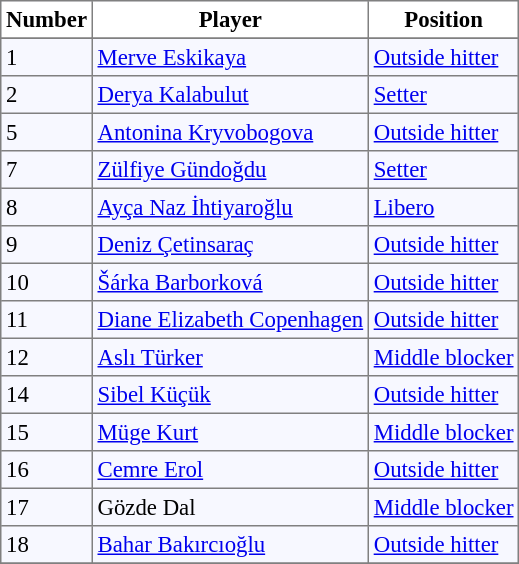<table cellpadding="3" cellspacing="0" border="1" style="background:#f7f8ff; font-size:95%; border:gray solid 1px; border-collapse:collapse;">
<tr style="background:#fff;">
<td align=center><strong>Number</strong></td>
<td align=center><strong>Player</strong></td>
<td align=center><strong>Position</strong></td>
</tr>
<tr>
</tr>
<tr>
<td>1</td>
<td> <a href='#'>Merve Eskikaya</a></td>
<td><a href='#'>Outside hitter</a></td>
</tr>
<tr>
<td>2</td>
<td> <a href='#'>Derya Kalabulut</a></td>
<td><a href='#'>Setter</a></td>
</tr>
<tr>
<td>5</td>
<td> <a href='#'>Antonina Kryvobogova</a></td>
<td><a href='#'>Outside hitter</a></td>
</tr>
<tr>
<td>7</td>
<td> <a href='#'>Zülfiye Gündoğdu</a></td>
<td><a href='#'>Setter</a></td>
</tr>
<tr>
<td>8</td>
<td> <a href='#'>Ayça Naz İhtiyaroğlu</a></td>
<td><a href='#'>Libero</a></td>
</tr>
<tr>
<td>9</td>
<td> <a href='#'>Deniz Çetinsaraç</a></td>
<td><a href='#'>Outside hitter</a></td>
</tr>
<tr>
<td>10</td>
<td> <a href='#'>Šárka Barborková</a></td>
<td><a href='#'>Outside hitter</a></td>
</tr>
<tr>
<td>11</td>
<td> <a href='#'>Diane Elizabeth Copenhagen</a></td>
<td><a href='#'>Outside hitter</a></td>
</tr>
<tr>
<td>12</td>
<td> <a href='#'>Aslı Türker</a></td>
<td><a href='#'>Middle blocker</a></td>
</tr>
<tr>
<td>14</td>
<td> <a href='#'>Sibel Küçük</a></td>
<td><a href='#'>Outside hitter</a></td>
</tr>
<tr>
<td>15</td>
<td> <a href='#'>Müge Kurt</a></td>
<td><a href='#'>Middle blocker</a></td>
</tr>
<tr>
<td>16</td>
<td> <a href='#'>Cemre Erol</a></td>
<td><a href='#'>Outside hitter</a></td>
</tr>
<tr>
<td>17</td>
<td> Gözde Dal</td>
<td><a href='#'>Middle blocker</a></td>
</tr>
<tr>
<td>18</td>
<td> <a href='#'>Bahar Bakırcıoğlu</a></td>
<td><a href='#'>Outside hitter</a></td>
</tr>
<tr>
</tr>
</table>
